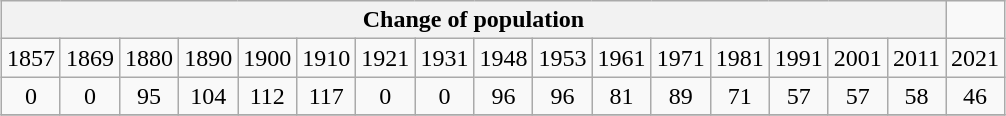<table class="wikitable" style="margin: 0.5em auto; text-align: center;">
<tr>
<th colspan="16">Change of population</th>
</tr>
<tr>
<td>1857</td>
<td>1869</td>
<td>1880</td>
<td>1890</td>
<td>1900</td>
<td>1910</td>
<td>1921</td>
<td>1931</td>
<td>1948</td>
<td>1953</td>
<td>1961</td>
<td>1971</td>
<td>1981</td>
<td>1991</td>
<td>2001</td>
<td>2011</td>
<td>2021</td>
</tr>
<tr>
<td>0</td>
<td>0</td>
<td>95</td>
<td>104</td>
<td>112</td>
<td>117</td>
<td>0</td>
<td>0</td>
<td>96</td>
<td>96</td>
<td>81</td>
<td>89</td>
<td>71</td>
<td>57</td>
<td>57</td>
<td>58</td>
<td>46</td>
</tr>
<tr>
</tr>
</table>
